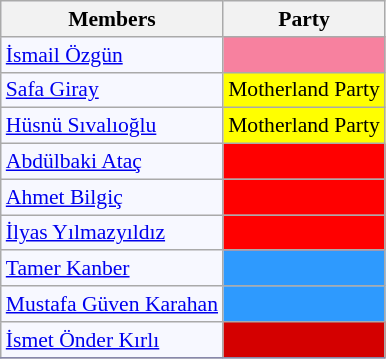<table class=wikitable style="border:1px solid #8888aa; background-color:#f7f8ff; padding:0px; font-size:90%;">
<tr>
<th>Members</th>
<th>Party</th>
</tr>
<tr>
<td><a href='#'>İsmail Özgün</a></td>
<td style="background: #F7819F"></td>
</tr>
<tr>
<td><a href='#'>Safa Giray</a></td>
<td style="background: #ffff00">Motherland Party</td>
</tr>
<tr>
<td><a href='#'>Hüsnü Sıvalıoğlu</a></td>
<td style="background: #ffff00">Motherland Party</td>
</tr>
<tr>
<td><a href='#'>Abdülbaki Ataç</a></td>
<td style="background: #ff0000"></td>
</tr>
<tr>
<td><a href='#'>Ahmet Bilgiç</a></td>
<td style="background: #ff0000"></td>
</tr>
<tr>
<td><a href='#'>İlyas Yılmazyıldız</a></td>
<td style="background: #ff0000"></td>
</tr>
<tr>
<td><a href='#'>Tamer Kanber</a></td>
<td style="background: #2E9AFE"></td>
</tr>
<tr>
<td><a href='#'>Mustafa Güven Karahan</a></td>
<td style="background: #2E9AFE"></td>
</tr>
<tr>
<td><a href='#'>İsmet Önder Kırlı</a></td>
<td style="background: #d40000"></td>
</tr>
<tr>
</tr>
</table>
